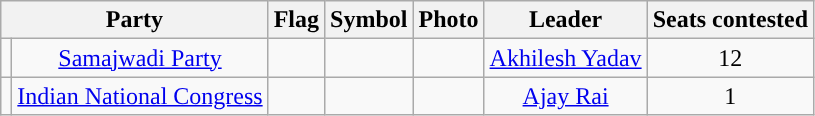<table class="wikitable" style="text-align:center;">
<tr>
<th colspan="2">Party</th>
<th>Flag</th>
<th>Symbol</th>
<th>Photo</th>
<th>Leader</th>
<th>Seats contested</th>
</tr>
<tr>
<td></td>
<td><a href='#'>Samajwadi Party</a></td>
<td></td>
<td></td>
<td></td>
<td><a href='#'>Akhilesh Yadav</a></td>
<td>12</td>
</tr>
<tr>
<td></td>
<td><a href='#'>Indian National Congress</a></td>
<td></td>
<td></td>
<td></td>
<td><a href='#'>Ajay Rai</a></td>
<td>1</td>
</tr>
</table>
